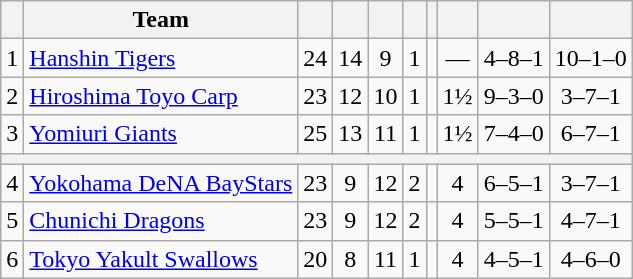<table class="wikitable plainrowheaders" style="text-align:center;">
<tr>
<th scope="col"></th>
<th scope="col">Team</th>
<th scope="col"></th>
<th scope="col"></th>
<th scope="col"></th>
<th scope="col"><a href='#'></a></th>
<th scope="col"><a href='#'></a></th>
<th scope="col"></th>
<th scope="col"></th>
<th scope="col"></th>
</tr>
<tr>
<td>1</td>
<td style="text-align:left;"><a href='#'>Hanshin Tigers</a></td>
<td>24</td>
<td>14</td>
<td>9</td>
<td>1</td>
<td></td>
<td>—</td>
<td>4–8–1</td>
<td>10–1–0</td>
</tr>
<tr>
<td>2</td>
<td style="text-align:left;"><a href='#'>Hiroshima Toyo Carp</a></td>
<td>23</td>
<td>12</td>
<td>10</td>
<td>1</td>
<td></td>
<td>1½</td>
<td>9–3–0</td>
<td>3–7–1</td>
</tr>
<tr>
<td>3</td>
<td style="text-align:left;"><a href='#'>Yomiuri Giants</a></td>
<td>25</td>
<td>13</td>
<td>11</td>
<td>1</td>
<td></td>
<td>1½</td>
<td>7–4–0</td>
<td>6–7–1</td>
</tr>
<tr>
<th colspan="10"></th>
</tr>
<tr>
<td>4</td>
<td style="text-align:left;"><a href='#'>Yokohama DeNA BayStars</a></td>
<td>23</td>
<td>9</td>
<td>12</td>
<td>2</td>
<td></td>
<td>4</td>
<td>6–5–1</td>
<td>3–7–1</td>
</tr>
<tr>
<td>5</td>
<td style="text-align:left;"><a href='#'>Chunichi Dragons</a></td>
<td>23</td>
<td>9</td>
<td>12</td>
<td>2</td>
<td></td>
<td>4</td>
<td>5–5–1</td>
<td>4–7–1</td>
</tr>
<tr>
<td>6</td>
<td style="text-align:left;"><a href='#'>Tokyo Yakult Swallows</a></td>
<td>20</td>
<td>8</td>
<td>11</td>
<td>1</td>
<td></td>
<td>4</td>
<td>4–5–1</td>
<td>4–6–0</td>
</tr>
</table>
